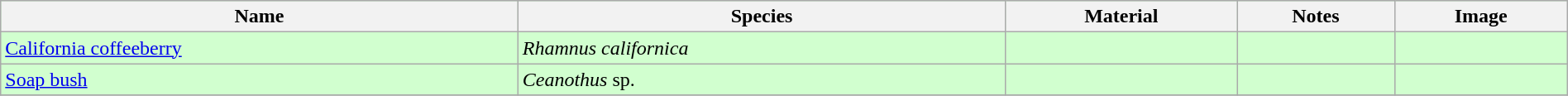<table class="wikitable" align="center" width="100%" style="background:#D1FFCF;">
<tr>
<th>Name</th>
<th>Species</th>
<th>Material</th>
<th>Notes</th>
<th>Image</th>
</tr>
<tr>
<td><a href='#'>California coffeeberry</a></td>
<td><em>Rhamnus californica</em></td>
<td></td>
<td></td>
<td></td>
</tr>
<tr>
<td><a href='#'>Soap bush</a></td>
<td><em>Ceanothus</em> sp.</td>
<td></td>
<td></td>
<td></td>
</tr>
<tr>
</tr>
</table>
